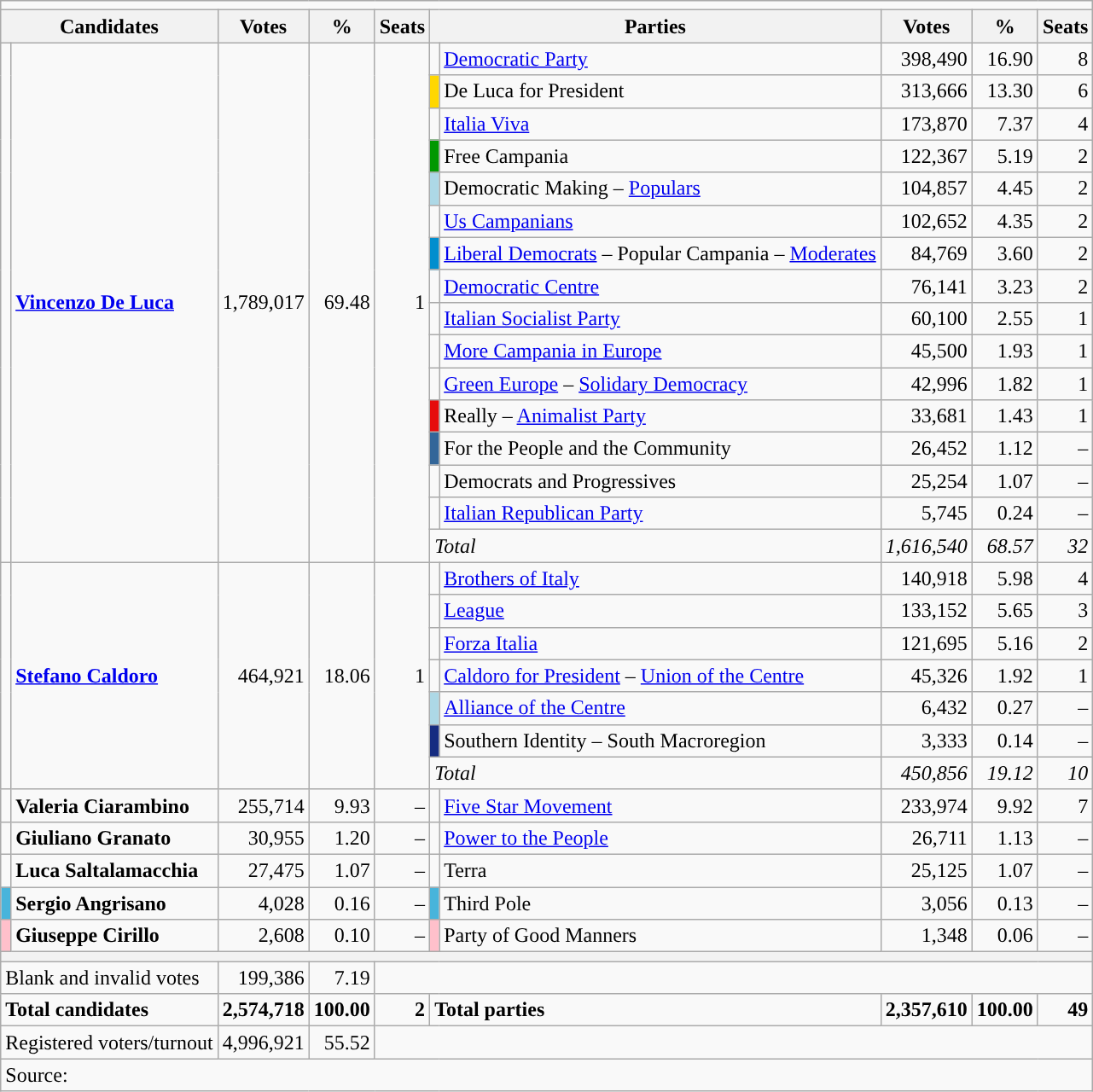<table class="wikitable">
<tr>
<td colspan="10"></td>
</tr>
<tr>
<th colspan="2">Candidates</th>
<th>Votes</th>
<th>%</th>
<th>Seats</th>
<th colspan="2">Parties</th>
<th>Votes</th>
<th>%</th>
<th>Seats</th>
</tr>
<tr>
<td rowspan="16"></td>
<td rowspan="16"><strong><a href='#'>Vincenzo De Luca</a></strong></td>
<td rowspan="16" align=right>1,789,017</td>
<td rowspan="16" align=right>69.48</td>
<td rowspan="16" align=right>1</td>
<td></td>
<td><a href='#'>Democratic Party</a></td>
<td align=right>398,490</td>
<td align=right>16.90</td>
<td align=right>8</td>
</tr>
<tr>
<td bgcolor="gold"></td>
<td>De Luca for President</td>
<td align=right>313,666</td>
<td align=right>13.30</td>
<td align=right>6</td>
</tr>
<tr>
<td></td>
<td><a href='#'>Italia Viva</a></td>
<td align=right>173,870</td>
<td align=right>7.37</td>
<td align=right>4</td>
</tr>
<tr>
<td style="background:#009800;"></td>
<td>Free Campania</td>
<td align=right>122,367</td>
<td align=right>5.19</td>
<td align=right>2</td>
</tr>
<tr>
<td style="background:#ADD8E6;"></td>
<td>Democratic Making – <a href='#'>Populars</a></td>
<td align=right>104,857</td>
<td align=right>4.45</td>
<td align=right>2</td>
</tr>
<tr>
<td></td>
<td><a href='#'>Us Campanians</a></td>
<td align=right>102,652</td>
<td align=right>4.35</td>
<td align=right>2</td>
</tr>
<tr>
<td bgcolor="#008ECE"></td>
<td><a href='#'>Liberal Democrats</a> – Popular Campania – <a href='#'>Moderates</a></td>
<td align=right>84,769</td>
<td align=right>3.60</td>
<td align=right>2</td>
</tr>
<tr>
<td></td>
<td><a href='#'>Democratic Centre</a></td>
<td align=right>76,141</td>
<td align=right>3.23</td>
<td align=right>2</td>
</tr>
<tr>
<td></td>
<td><a href='#'>Italian Socialist Party</a></td>
<td align=right>60,100</td>
<td align=right>2.55</td>
<td align=right>1</td>
</tr>
<tr>
<td></td>
<td><a href='#'>More Campania in Europe</a></td>
<td align=right>45,500</td>
<td align=right>1.93</td>
<td align=right>1</td>
</tr>
<tr>
<td></td>
<td><a href='#'>Green Europe</a> – <a href='#'>Solidary Democracy</a></td>
<td align=right>42,996</td>
<td align=right>1.82</td>
<td align=right>1</td>
</tr>
<tr>
<td bgcolor="#E60C0C"></td>
<td>Really – <a href='#'>Animalist Party</a></td>
<td align=right>33,681</td>
<td align=right>1.43</td>
<td align=right>1</td>
</tr>
<tr>
<td bgcolor="#336699"></td>
<td>For the People and the Community</td>
<td align=right>26,452</td>
<td align=right>1.12</td>
<td align=right>–</td>
</tr>
<tr>
<td></td>
<td>Democrats and Progressives</td>
<td align=right>25,254</td>
<td align=right>1.07</td>
<td align=right>–</td>
</tr>
<tr>
<td></td>
<td><a href='#'>Italian Republican Party</a></td>
<td align=right>5,745</td>
<td align=right>0.24</td>
<td align=right>–</td>
</tr>
<tr>
<td colspan=2><em>Total</em></td>
<td align=right><em>1,616,540</em></td>
<td align=right><em>68.57</em></td>
<td align=right><em>32</em></td>
</tr>
<tr>
<td rowspan="7"></td>
<td rowspan="7"><strong><a href='#'>Stefano Caldoro</a></strong></td>
<td rowspan="7" align="right">464,921</td>
<td rowspan="7" align="right">18.06</td>
<td rowspan="7" align="right">1</td>
<td></td>
<td><a href='#'>Brothers of Italy</a></td>
<td align="right">140,918</td>
<td align="right">5.98</td>
<td align="right">4</td>
</tr>
<tr>
<td></td>
<td><a href='#'>League</a></td>
<td align="right">133,152</td>
<td align="right">5.65</td>
<td align="right">3</td>
</tr>
<tr>
<td></td>
<td><a href='#'>Forza Italia</a></td>
<td align="right">121,695</td>
<td align="right">5.16</td>
<td align="right">2</td>
</tr>
<tr>
<td></td>
<td><a href='#'>Caldoro for President</a> – <a href='#'>Union of the Centre</a></td>
<td align="right">45,326</td>
<td align="right">1.92</td>
<td align="right">1</td>
</tr>
<tr>
<td bgcolor="lightblue"></td>
<td><a href='#'>Alliance of the Centre</a></td>
<td align="right">6,432</td>
<td align="right">0.27</td>
<td align="right">–</td>
</tr>
<tr>
<td bgcolor="#162C81"></td>
<td>Southern Identity – South Macroregion</td>
<td align="right">3,333</td>
<td align="right">0.14</td>
<td align="right">–</td>
</tr>
<tr>
<td colspan="2"><em>Total</em></td>
<td align="right"><em>450,856</em></td>
<td align="right"><em>19.12</em></td>
<td align="right"><em>10</em></td>
</tr>
<tr>
<td rowspan="1"></td>
<td rowspan="1"><strong>Valeria Ciarambino</strong></td>
<td rowspan="1" align="right">255,714</td>
<td rowspan="1" align="right">9.93</td>
<td rowspan="1" align="right">–</td>
<td></td>
<td><a href='#'>Five Star Movement</a></td>
<td align="right">233,974</td>
<td align="right">9.92</td>
<td align="right">7</td>
</tr>
<tr>
<td rowspan="1"></td>
<td rowspan="1"><strong>Giuliano Granato</strong></td>
<td rowspan="1" align="right">30,955</td>
<td rowspan="1" align="right">1.20</td>
<td rowspan="1" align="right">–</td>
<td></td>
<td><a href='#'>Power to the People</a></td>
<td align="right">26,711</td>
<td align="right">1.13</td>
<td align="right">–</td>
</tr>
<tr>
<td rowspan="1"></td>
<td rowspan="1"><strong>Luca Saltalamacchia</strong></td>
<td rowspan="1" align="right">27,475</td>
<td rowspan="1" align="right">1.07</td>
<td rowspan="1" align="right">–</td>
<td></td>
<td>Terra</td>
<td align="right">25,125</td>
<td align="right">1.07</td>
<td align="right">–</td>
</tr>
<tr>
<td rowspan="1" bgcolor="#48B4DB"></td>
<td rowspan="1"><strong>Sergio Angrisano</strong></td>
<td rowspan="1" align="right">4,028</td>
<td rowspan="1" align="right">0.16</td>
<td rowspan="1" align="right">–</td>
<td bgcolor="#48B4DB"></td>
<td>Third Pole</td>
<td align="right">3,056</td>
<td align="right">0.13</td>
<td align="right">–</td>
</tr>
<tr>
<td rowspan="1" bgcolor="#FFC0CB"></td>
<td rowspan="1"><strong>Giuseppe Cirillo</strong></td>
<td rowspan="1" align="right">2,608</td>
<td rowspan="1" align="right">0.10</td>
<td rowspan="1" align="right">–</td>
<td bgcolor="#FFC0CB"></td>
<td>Party of Good Manners</td>
<td align="right">1,348</td>
<td align="right">0.06</td>
<td align="right">–</td>
</tr>
<tr>
<th colspan="10"></th>
</tr>
<tr>
<td colspan="2">Blank and invalid votes</td>
<td align="right">199,386</td>
<td align="right">7.19</td>
<td colspan="7"></td>
</tr>
<tr>
<td colspan="2"><strong>Total candidates</strong></td>
<td align="right"><strong>2,574,718</strong></td>
<td align="right"><strong>100.00</strong></td>
<td align="right"><strong>2</strong></td>
<td colspan="2"><strong>Total parties</strong></td>
<td align="right"><strong>2,357,610</strong></td>
<td align="right"><strong>100.00</strong></td>
<td align="right"><strong>49</strong></td>
</tr>
<tr>
<td colspan="2">Registered voters/turnout</td>
<td align="right">4,996,921</td>
<td align="right">55.52</td>
<td colspan="7"></td>
</tr>
<tr>
<td colspan="10">Source: </td>
</tr>
</table>
